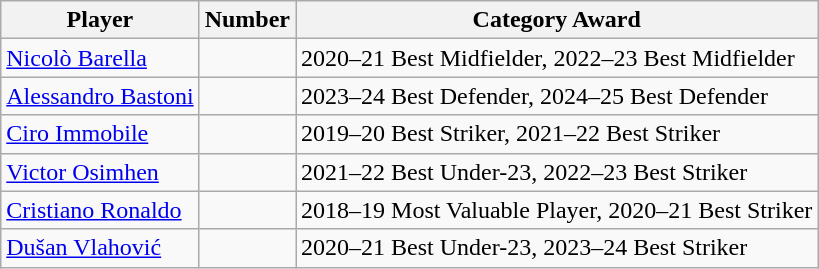<table class="wikitable">
<tr>
<th>Player</th>
<th>Number</th>
<th>Category Award</th>
</tr>
<tr>
<td> <a href='#'>Nicolò Barella</a></td>
<td></td>
<td>2020–21 Best Midfielder, 2022–23 Best Midfielder</td>
</tr>
<tr>
<td> <a href='#'>Alessandro Bastoni</a></td>
<td></td>
<td>2023–24 Best Defender, 2024–25 Best Defender</td>
</tr>
<tr>
<td> <a href='#'>Ciro Immobile</a></td>
<td></td>
<td>2019–20 Best Striker, 2021–22 Best Striker</td>
</tr>
<tr>
<td> <a href='#'>Victor Osimhen</a></td>
<td></td>
<td>2021–22 Best Under-23, 2022–23 Best Striker</td>
</tr>
<tr>
<td> <a href='#'>Cristiano Ronaldo</a></td>
<td></td>
<td>2018–19 Most Valuable Player, 2020–21 Best Striker</td>
</tr>
<tr>
<td> <a href='#'>Dušan Vlahović</a></td>
<td></td>
<td>2020–21 Best Under-23, 2023–24 Best Striker</td>
</tr>
</table>
